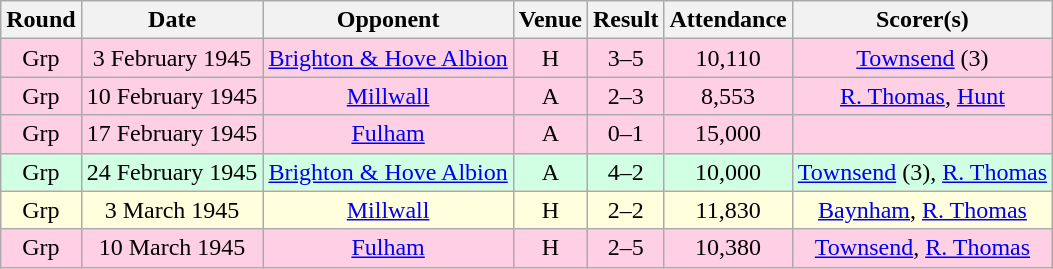<table style="text-align:center;" class="wikitable sortable">
<tr>
<th>Round</th>
<th>Date</th>
<th>Opponent</th>
<th>Venue</th>
<th>Result</th>
<th>Attendance</th>
<th>Scorer(s)</th>
</tr>
<tr style="background:#ffd0e3;">
<td>Grp</td>
<td>3 February 1945</td>
<td><a href='#'>Brighton & Hove Albion</a></td>
<td>H</td>
<td>3–5</td>
<td>10,110</td>
<td><a href='#'>Townsend</a> (3)</td>
</tr>
<tr style="background:#ffd0e3;">
<td>Grp</td>
<td>10 February 1945</td>
<td><a href='#'>Millwall</a></td>
<td>A</td>
<td>2–3</td>
<td>8,553</td>
<td><a href='#'>R. Thomas</a>, <a href='#'>Hunt</a></td>
</tr>
<tr style="background:#ffd0e3;">
<td>Grp</td>
<td>17 February 1945</td>
<td><a href='#'>Fulham</a></td>
<td>A</td>
<td>0–1</td>
<td>15,000</td>
<td></td>
</tr>
<tr style="background:#d0ffe3;">
<td>Grp</td>
<td>24 February 1945</td>
<td><a href='#'>Brighton & Hove Albion</a></td>
<td>A</td>
<td>4–2</td>
<td>10,000</td>
<td><a href='#'>Townsend</a> (3), <a href='#'>R. Thomas</a></td>
</tr>
<tr style="background:#ffd;">
<td>Grp</td>
<td>3 March 1945</td>
<td><a href='#'>Millwall</a></td>
<td>H</td>
<td>2–2</td>
<td>11,830</td>
<td><a href='#'>Baynham</a>, <a href='#'>R. Thomas</a></td>
</tr>
<tr style="background:#ffd0e3;">
<td>Grp</td>
<td>10 March 1945</td>
<td><a href='#'>Fulham</a></td>
<td>H</td>
<td>2–5</td>
<td>10,380</td>
<td><a href='#'>Townsend</a>, <a href='#'>R. Thomas</a></td>
</tr>
</table>
